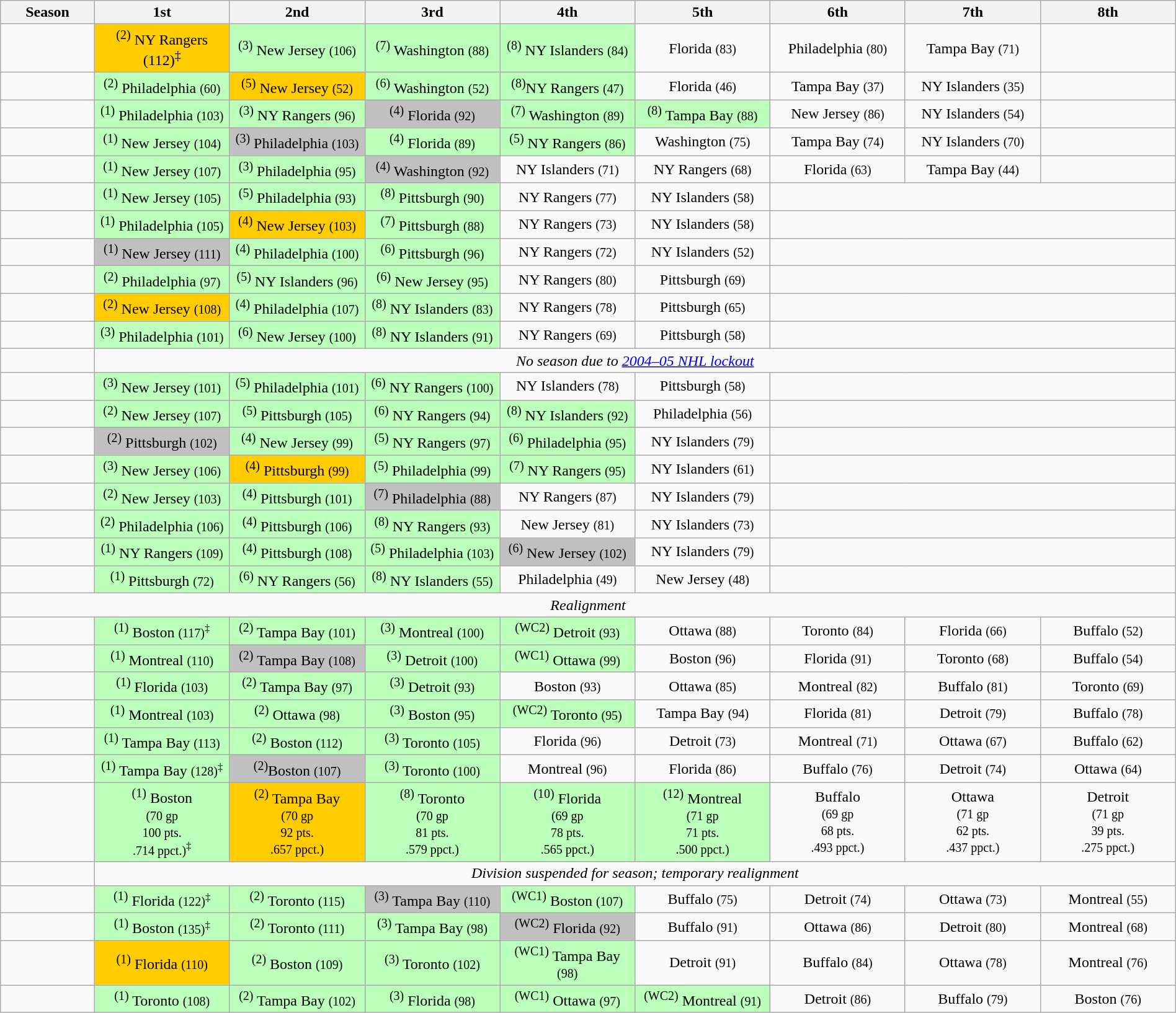<table class="wikitable" width="100%">
<tr>
<th width="8%">Season</th>
<th width="11.5%">1st</th>
<th width="11.5%">2nd</th>
<th width="11.5%">3rd</th>
<th width="11.5%">4th</th>
<th width="11.5%">5th</th>
<th width="11.5%">6th</th>
<th width="11.5%">7th</th>
<th width="11.5%">8th</th>
</tr>
<tr align=center>
<td></td>
<td bgcolor="#ffcc00"><sup>(2)</sup> NY Rangers (112)<sup>‡</sup></td>
<td bgcolor="#bbffbb"><sup>(3)</sup> New Jersey <small>(106)</small></td>
<td bgcolor="#bbffbb"><sup>(7)</sup> Washington <small>(88)</small></td>
<td bgcolor="#bbffbb"><sup>(8)</sup> NY Islanders <small>(84)</small></td>
<td>Florida <small>(83)</small></td>
<td>Philadelphia <small>(80)</small></td>
<td>Tampa Bay <small>(71)</small></td>
<td></td>
</tr>
<tr align=center>
<td></td>
<td bgcolor="#bbffbb"><sup>(2)</sup> Philadelphia <small>(60)</small></td>
<td bgcolor="#ffcc00"><sup>(5)</sup> New Jersey <small>(52)</small></td>
<td bgcolor="#bbffbb"><sup>(6)</sup> Washington <small>(52)</small></td>
<td bgcolor="#bbffbb"><sup>(8)</sup>NY Rangers <small>(47)</small></td>
<td>Florida <small>(46)</small></td>
<td>Tampa Bay <small>(37)</small></td>
<td>NY Islanders <small>(35)</small></td>
<td></td>
</tr>
<tr align=center>
<td></td>
<td bgcolor="#bbffbb"><sup>(1)</sup> Philadelphia <small>(103)</small></td>
<td bgcolor="#bbffbb"><sup>(3)</sup> NY Rangers <small>(96)</small></td>
<td bgcolor="#c0c0c0"><sup>(4)</sup> Florida <small>(92)</small></td>
<td bgcolor="#bbffbb"><sup>(7)</sup> Washington <small>(89)</small></td>
<td bgcolor="#bbffbb"><sup>(8)</sup> Tampa Bay <small>(88)</small></td>
<td>New Jersey <small>(86)</small></td>
<td>NY Islanders <small>(54)</small></td>
<td></td>
</tr>
<tr align=center>
<td></td>
<td bgcolor="#bbffbb"><sup>(1)</sup> New Jersey <small>(104)</small></td>
<td bgcolor="#c0c0c0"><sup>(3)</sup> Philadelphia <small>(103)</small></td>
<td bgcolor="#bbffbb"><sup>(4)</sup> Florida <small>(89)</small></td>
<td bgcolor="#bbffbb"><sup>(5)</sup> NY Rangers <small>(86)</small></td>
<td>Washington <small>(75)</small></td>
<td>Tampa Bay <small>(74)</small></td>
<td>NY Islanders <small>(70)</small></td>
<td></td>
</tr>
<tr align=center>
<td></td>
<td bgcolor="#bbffbb"><sup>(1)</sup> New Jersey <small>(107)</small></td>
<td bgcolor="#bbffbb"><sup>(3)</sup> Philadelphia <small>(95)</small></td>
<td bgcolor="#c0c0c0"><sup>(4)</sup> Washington <small>(92)</small></td>
<td>NY Islanders <small>(71)</small></td>
<td>NY Rangers <small>(68)</small></td>
<td>Florida <small>(63)</small></td>
<td>Tampa Bay <small>(44)</small></td>
<td></td>
</tr>
<tr align=center>
<td></td>
<td bgcolor="#bbffbb"><sup>(1)</sup> New Jersey <small>(105)</small></td>
<td bgcolor="#bbffbb"><sup>(5)</sup> Philadelphia <small>(93)</small></td>
<td bgcolor="#bbffbb"><sup>(8)</sup> Pittsburgh <small>(90)</small></td>
<td>NY Rangers <small>(77)</small></td>
<td>NY Islanders <small>(58)</small></td>
<td colspan="3"></td>
</tr>
<tr align=center>
<td></td>
<td bgcolor="#bbffbb"><sup>(1)</sup> Philadelphia <small>(105)</small></td>
<td bgcolor="#ffcc00"><sup>(4)</sup> New Jersey <small>(103)</small></td>
<td bgcolor="#bbffbb"><sup>(7)</sup> Pittsburgh <small>(88)</small></td>
<td>NY Rangers <small>(73)</small></td>
<td>NY Islanders <small>(58)</small></td>
<td colspan="3"></td>
</tr>
<tr align=center>
<td></td>
<td bgcolor="#c0c0c0"><sup>(1)</sup> New Jersey <small>(111)</small></td>
<td bgcolor="#bbffbb"><sup>(4)</sup> Philadelphia <small>(100)</small></td>
<td bgcolor="#bbffbb"><sup>(6)</sup> Pittsburgh <small>(96)</small></td>
<td>NY Rangers <small>(72)</small></td>
<td>NY Islanders <small>(52)</small></td>
<td colspan="3"></td>
</tr>
<tr align=center>
<td></td>
<td bgcolor="#bbffbb"><sup>(2)</sup> Philadelphia <small>(97)</small></td>
<td bgcolor="#bbffbb"><sup>(5)</sup> NY Islanders <small>(96)</small></td>
<td bgcolor="#bbffbb"><sup>(6)</sup> New Jersey <small>(95)</small></td>
<td>NY Rangers <small>(80)</small></td>
<td>Pittsburgh <small>(69)</small></td>
<td colspan="3"></td>
</tr>
<tr align=center>
<td></td>
<td bgcolor="#ffcc00"><sup>(2)</sup> New Jersey <small>(108)</small></td>
<td bgcolor="#bbffbb"><sup>(4)</sup> Philadelphia <small>(107)</small></td>
<td bgcolor="#bbffbb"><sup>(8)</sup> NY Islanders <small>(83)</small></td>
<td>NY Rangers <small>(78)</small></td>
<td>Pittsburgh <small>(65)</small></td>
<td colspan="3"></td>
</tr>
<tr align=center>
<td></td>
<td bgcolor="#bbffbb"><sup>(3)</sup> Philadelphia <small>(101)</small></td>
<td bgcolor="#bbffbb"><sup>(6)</sup> New Jersey <small>(100)</small></td>
<td bgcolor="#bbffbb"><sup>(8)</sup> NY Islanders <small>(91)</small></td>
<td>NY Rangers <small>(69)</small></td>
<td>Pittsburgh <small>(58)</small></td>
<td colspan="3"></td>
</tr>
<tr align=center>
<td></td>
<td colspan="8"><em>No season due to <a href='#'>2004–05 NHL lockout</a></em></td>
</tr>
<tr align=center>
<td></td>
<td bgcolor="#bbffbb"><sup>(3)</sup> New Jersey <small>(101)</small></td>
<td bgcolor="#bbffbb"><sup>(5)</sup> Philadelphia <small>(101)</small></td>
<td bgcolor="#bbffbb"><sup>(6)</sup> NY Rangers <small>(100)</small></td>
<td>NY Islanders <small>(78)</small></td>
<td>Pittsburgh <small>(58)</small></td>
<td colspan="3"></td>
</tr>
<tr align=center>
<td></td>
<td bgcolor="#bbffbb"><sup>(2)</sup> New Jersey <small>(107)</small></td>
<td bgcolor="#bbffbb"><sup>(5)</sup> Pittsburgh <small>(105)</small></td>
<td bgcolor="#bbffbb"><sup>(6)</sup> NY Rangers <small>(94)</small></td>
<td bgcolor="#bbffbb"><sup>(8)</sup> NY Islanders <small>(92)</small></td>
<td>Philadelphia <small>(56)</small></td>
<td colspan="3"></td>
</tr>
<tr align=center>
<td></td>
<td bgcolor="#c0c0c0"><sup>(2)</sup> Pittsburgh <small>(102)</small></td>
<td bgcolor="#bbffbb"><sup>(4)</sup> New Jersey <small>(99)</small></td>
<td bgcolor="#bbffbb"><sup>(5)</sup> NY Rangers <small>(97)</small></td>
<td bgcolor="#bbffbb"><sup>(6)</sup> Philadelphia <small>(95)</small></td>
<td>NY Islanders <small>(79)</small></td>
<td colspan="3"></td>
</tr>
<tr align=center>
<td></td>
<td bgcolor="#bbffbb"><sup>(3)</sup> New Jersey <small>(106)</small></td>
<td bgcolor="#ffcc00"><sup>(4)</sup> Pittsburgh <small>(99)</small></td>
<td bgcolor="#bbffbb"><sup>(5)</sup> Philadelphia <small>(99)</small></td>
<td bgcolor="#bbffbb"><sup>(7)</sup> NY Rangers <small>(95)</small></td>
<td>NY Islanders <small>(61)</small></td>
<td colspan="3"></td>
</tr>
<tr align=center>
<td></td>
<td bgcolor="#bbffbb"><sup>(2)</sup> New Jersey <small>(103)</small></td>
<td bgcolor="#bbffbb"><sup>(4)</sup> Pittsburgh <small>(101)</small></td>
<td bgcolor="#c0c0c0"><sup>(7)</sup> Philadelphia <small>(88)</small></td>
<td>NY Rangers <small>(87)</small></td>
<td>NY Islanders <small>(79)</small></td>
<td colspan="3"></td>
</tr>
<tr align=center>
<td></td>
<td bgcolor="#bbffbb"><sup>(2)</sup> Philadelphia <small>(106)</small></td>
<td bgcolor="#bbffbb"><sup>(4)</sup> Pittsburgh <small>(106)</small></td>
<td bgcolor="#bbffbb"><sup>(8)</sup> NY Rangers <small>(93)</small></td>
<td>New Jersey <small>(81)</small></td>
<td>NY Islanders <small>(73)</small></td>
<td colspan="3"></td>
</tr>
<tr align=center>
<td></td>
<td bgcolor="#bbffbb"><sup>(1)</sup> NY Rangers <small>(109)</small></td>
<td bgcolor="#bbffbb"><sup>(4)</sup> Pittsburgh <small>(108)</small></td>
<td bgcolor="#bbffbb"><sup>(5)</sup> Philadelphia <small>(103)</small></td>
<td bgcolor="#c0c0c0"><sup>(6)</sup> New Jersey <small>(102)</small></td>
<td>NY Islanders <small>(79)</small></td>
<td colspan="3"></td>
</tr>
<tr align=center>
<td></td>
<td bgcolor="#bbffbb"><sup>(1)</sup> Pittsburgh <small>(72)</small></td>
<td bgcolor="#bbffbb"><sup>(6)</sup> NY Rangers <small>(56)</small></td>
<td bgcolor="#bbffbb"><sup>(8)</sup> NY Islanders <small>(55)</small></td>
<td>Philadelphia <small>(49)</small></td>
<td>New Jersey <small>(48)</small></td>
<td colspan="3"></td>
</tr>
<tr align=center>
<td colspan="9"><em>Realignment</em></td>
</tr>
<tr align=center>
<td></td>
<td bgcolor="#bbffbb"><sup>(1)</sup> Boston <small>(117)<sup>‡</sup></small></td>
<td bgcolor="#bbffbb"><sup>(2)</sup> Tampa Bay <small>(101)</small></td>
<td bgcolor="#bbffbb"><sup>(3)</sup> Montreal <small>(100)</small></td>
<td bgcolor="#bbffbb"><sup>(WC2)</sup> Detroit <small>(93)</small></td>
<td>Ottawa <small>(88)</small></td>
<td>Toronto <small>(84)</small></td>
<td>Florida <small>(66)</small></td>
<td>Buffalo <small>(52)</small></td>
</tr>
<tr align=center>
<td></td>
<td bgcolor="#bbffbb"><sup>(1)</sup> Montreal <small>(110)</small></td>
<td bgcolor="#c0c0c0"><sup>(2)</sup> Tampa Bay <small>(108)</small></td>
<td bgcolor="#bbffbb"><sup>(3)</sup> Detroit <small>(100)</small></td>
<td bgcolor="#bbffbb"><sup>(WC1)</sup> Ottawa <small>(99)</small></td>
<td>Boston <small>(96)</small></td>
<td>Florida <small>(91)</small></td>
<td>Toronto <small>(68)</small></td>
<td>Buffalo <small>(54)</small></td>
</tr>
<tr align=center>
<td></td>
<td bgcolor="#bbffbb"><sup>(1)</sup> Florida <small>(103)</small></td>
<td bgcolor="#bbffbb"><sup>(2)</sup> Tampa Bay <small>(97)</small></td>
<td bgcolor="#bbffbb"><sup>(3)</sup> Detroit <small>(93)</small></td>
<td>Boston <small>(93)</small></td>
<td>Ottawa <small>(85)</small></td>
<td>Montreal <small>(82)</small></td>
<td>Buffalo <small>(81)</small></td>
<td>Toronto <small>(69)</small></td>
</tr>
<tr align=center>
<td></td>
<td bgcolor="#bbffbb"><sup>(1)</sup> Montreal <small>(103)</small></td>
<td bgcolor="#bbffbb"><sup>(2)</sup> Ottawa <small>(98)</small></td>
<td bgcolor="#bbffbb"><sup>(3)</sup> Boston <small>(95)</small></td>
<td bgcolor="#bbffbb"><sup>(WC2)</sup> Toronto <small>(95)</small></td>
<td>Tampa Bay <small>(94)</small></td>
<td>Florida <small>(81)</small></td>
<td>Detroit <small>(79)</small></td>
<td>Buffalo <small>(78)</small></td>
</tr>
<tr align=center>
<td></td>
<td bgcolor="#bbffbb"><sup>(1)</sup> Tampa Bay <small>(113)</small></td>
<td bgcolor="#bbffbb"><sup>(2)</sup> Boston <small>(112)</small></td>
<td bgcolor="#bbffbb"><sup>(3)</sup> Toronto <small>(105)</small></td>
<td>Florida <small>(96)</small></td>
<td>Detroit <small>(73)</small></td>
<td>Montreal <small>(71)</small></td>
<td>Ottawa <small>(67)</small></td>
<td>Buffalo <small>(62)</small></td>
</tr>
<tr align=center>
<td></td>
<td bgcolor="#bbffbb"><sup>(1)</sup> Tampa Bay <small>(128)<sup>‡</sup></small></td>
<td bgcolor="#c0c0c0"><sup>(2)</sup>Boston <small>(107)</small></td>
<td bgcolor="#bbffbb"><sup>(3)</sup> Toronto <small>(100)</small></td>
<td>Montreal <small>(96)</small></td>
<td>Florida <small>(86)</small></td>
<td>Buffalo <small>(76)</small></td>
<td>Detroit <small>(74)</small></td>
<td>Ottawa <small>(64)</small></td>
</tr>
<tr align=center>
<td></td>
<td bgcolor="#bbffbb"><sup>(1)</sup> Boston <br><small>(70 gp<br>100 pts.<br>.714 ppct.)<sup>‡</sup></small><br></td>
<td bgcolor="#ffcc00"><sup>(2)</sup> Tampa Bay <br><small>(70 gp<br>92 pts.<br>.657 ppct.)</small><br></td>
<td bgcolor="#bbffbb"><sup>(8)</sup> Toronto <br><small>(70 gp<br>81 pts.<br>.579 ppct.)</small><br></td>
<td bgcolor="#bbffbb"><sup>(10)</sup> Florida <br><small>(69 gp<br>78 pts.<br>.565 ppct.)</small><br></td>
<td bgcolor="#bbffbb"><sup>(12)</sup> Montreal <br><small>(71 gp<br>71 pts.<br>.500 ppct.)</small><br></td>
<td>Buffalo <br><small>(69 gp<br>68 pts.<br>.493 ppct.)</small><br></td>
<td>Ottawa <br><small>(71 gp<br>62 pts.<br>.437 ppct.)</small><br></td>
<td>Detroit <br><small>(71 gp<br>39 pts.<br>.275 ppct.)</small><br></td>
</tr>
<tr align=center>
<td></td>
<td colspan="8"><em>Division suspended for season; temporary realignment</em></td>
</tr>
<tr align=center>
<td></td>
<td bgcolor="#bbffbb"><sup>(1)</sup> Florida <small>(122)<sup>‡</sup></small></td>
<td bgcolor="#bbffbb"><sup>(2)</sup> Toronto <small>(115)</small></td>
<td bgcolor="#C0C0C0"><sup>(3)</sup> Tampa Bay <small>(110)</small></td>
<td bgcolor="#bbffbb"><sup>(WC1)</sup> Boston <small>(107)</small></td>
<td>Buffalo <small>(75)</small></td>
<td>Detroit <small>(74)</small></td>
<td>Ottawa <small>(73)</small></td>
<td>Montreal <small>(55)</small></td>
</tr>
<tr align=center>
<td></td>
<td bgcolor="#bbffbb"><sup>(1)</sup> Boston <small>(135)<sup>‡</sup></small></td>
<td bgcolor="#bbffbb"><sup>(2)</sup> Toronto <small>(111)</small></td>
<td bgcolor="#bbffbb"><sup>(3)</sup> Tampa Bay <small>(98)</small></td>
<td bgcolor="#c0c0c0"><sup>(WC2)</sup> Florida <small>(92)</small></td>
<td>Buffalo <small>(91)</small></td>
<td>Ottawa <small>(86)</small></td>
<td>Detroit <small>(80)</small></td>
<td>Montreal <small>(68)</small></td>
</tr>
<tr align=center>
<td></td>
<td bgcolor="#ffcc00"><sup>(1)</sup> Florida <small>(110)</small></td>
<td bgcolor="#bbffbb"><sup>(2)</sup> Boston <small>(109)</small></td>
<td bgcolor="#bbffbb"><sup>(3)</sup> Toronto <small>(102)</small></td>
<td bgcolor="#bbffbb"><sup>(WC1)</sup> Tampa Bay <small>(98)</small></td>
<td>Detroit <small>(91)</small></td>
<td>Buffalo <small>(84)</small></td>
<td>Ottawa <small>(78)</small></td>
<td>Montreal <small>(76)</small></td>
</tr>
<tr align=center>
<td></td>
<td bgcolor="#bbffbb"><sup>(1)</sup> Toronto <small>(108)</small></td>
<td bgcolor="#bbffbb"><sup>(2)</sup> Tampa Bay <small>(102)</small></td>
<td bgcolor="#bbffbb"><sup>(3)</sup> Florida <small>(98)</small></td>
<td bgcolor="#bbffbb"><sup>(WC1)</sup> Ottawa <small>(97)</small></td>
<td bgcolor="#bbffbb"><sup>(WC2)</sup> Montreal <small>(91)</small></td>
<td>Detroit <small>(86)</small></td>
<td>Buffalo <small>(79)</small></td>
<td>Boston <small>(76)</small></td>
</tr>
</table>
